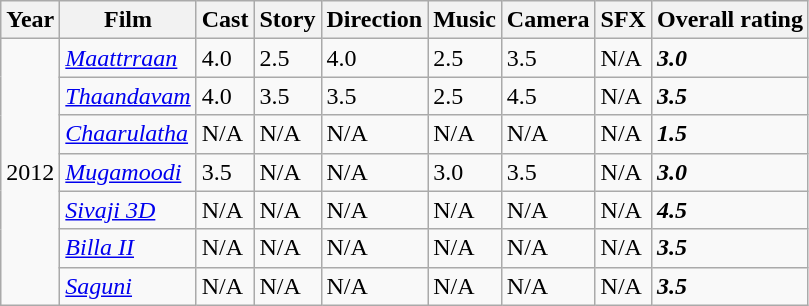<table class="wikitable sortable">
<tr>
<th>Year</th>
<th>Film</th>
<th>Cast</th>
<th>Story</th>
<th>Direction</th>
<th>Music</th>
<th>Camera</th>
<th>SFX</th>
<th>Overall rating</th>
</tr>
<tr>
<td rowspan="7">2012</td>
<td><em><a href='#'>Maattrraan</a></em></td>
<td>4.0</td>
<td>2.5</td>
<td>4.0</td>
<td>2.5</td>
<td>3.5</td>
<td>N/A</td>
<td><strong><em>3.0</em></strong></td>
</tr>
<tr>
<td><em><a href='#'>Thaandavam</a></em></td>
<td>4.0</td>
<td>3.5</td>
<td>3.5</td>
<td>2.5</td>
<td>4.5</td>
<td>N/A</td>
<td><strong><em>3.5</em></strong></td>
</tr>
<tr>
<td><em><a href='#'>Chaarulatha</a></em></td>
<td>N/A</td>
<td>N/A</td>
<td>N/A</td>
<td>N/A</td>
<td>N/A</td>
<td>N/A</td>
<td><strong><em>1.5</em></strong> </td>
</tr>
<tr>
<td><em><a href='#'>Mugamoodi</a></em></td>
<td>3.5</td>
<td>N/A</td>
<td>N/A</td>
<td>3.0</td>
<td>3.5</td>
<td>N/A</td>
<td><strong><em>3.0</em></strong></td>
</tr>
<tr>
<td><em><a href='#'>Sivaji 3D</a></em></td>
<td>N/A</td>
<td>N/A</td>
<td>N/A</td>
<td>N/A</td>
<td>N/A</td>
<td>N/A</td>
<td><strong><em>4.5</em></strong></td>
</tr>
<tr>
<td><em><a href='#'>Billa II</a></em></td>
<td>N/A</td>
<td>N/A</td>
<td>N/A</td>
<td>N/A</td>
<td>N/A</td>
<td>N/A</td>
<td><strong><em>3.5</em></strong></td>
</tr>
<tr>
<td><em><a href='#'>Saguni</a></em></td>
<td>N/A</td>
<td>N/A</td>
<td>N/A</td>
<td>N/A</td>
<td>N/A</td>
<td>N/A</td>
<td><strong><em>3.5</em></strong></td>
</tr>
</table>
